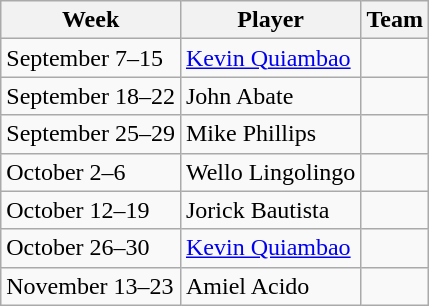<table class="wikitable">
<tr>
<th>Week</th>
<th>Player</th>
<th>Team</th>
</tr>
<tr>
<td>September 7–15</td>
<td> <a href='#'>Kevin Quiambao</a></td>
<td></td>
</tr>
<tr>
<td>September 18–22</td>
<td> John Abate</td>
<td></td>
</tr>
<tr>
<td>September 25–29</td>
<td> Mike Phillips</td>
<td></td>
</tr>
<tr>
<td>October 2–6</td>
<td> Wello Lingolingo</td>
<td></td>
</tr>
<tr>
<td>October 12–19</td>
<td> Jorick Bautista</td>
<td></td>
</tr>
<tr>
<td>October 26–30</td>
<td> <a href='#'>Kevin Quiambao</a></td>
<td></td>
</tr>
<tr>
<td>November 13–23</td>
<td> Amiel Acido</td>
<td></td>
</tr>
</table>
